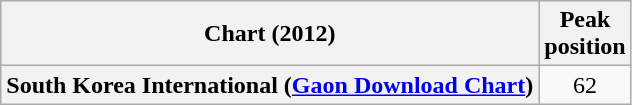<table class="wikitable plainrowheaders" style="text-align:center">
<tr>
<th scope="col">Chart (2012)</th>
<th scope="col">Peak<br>position</th>
</tr>
<tr>
<th scope="row">South Korea International (<a href='#'>Gaon Download Chart</a>)</th>
<td>62</td>
</tr>
</table>
